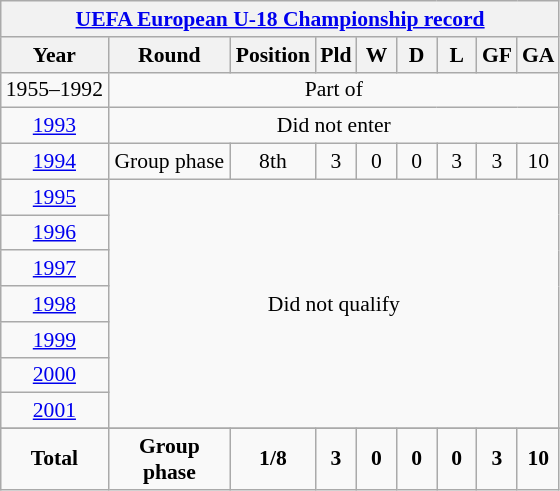<table class="wikitable" style="text-align: center;font-size:90%;">
<tr>
<th colspan=9><a href='#'>UEFA European U-18 Championship record</a></th>
</tr>
<tr>
<th>Year</th>
<th width=75>Round</th>
<th width=45>Position</th>
<th width=20>Pld</th>
<th width=20>W</th>
<th width=20>D</th>
<th width=20>L</th>
<th width=20>GF</th>
<th width=20>GA</th>
</tr>
<tr>
<td>1955–1992</td>
<td colspan=8>Part of </td>
</tr>
<tr>
<td> <a href='#'>1993</a></td>
<td colspan=8>Did not enter</td>
</tr>
<tr>
<td> <a href='#'>1994</a></td>
<td>Group phase</td>
<td>8th</td>
<td>3</td>
<td>0</td>
<td>0</td>
<td>3</td>
<td>3</td>
<td>10</td>
</tr>
<tr>
<td> <a href='#'>1995</a></td>
<td rowspan=7 colspan=8>Did not qualify</td>
</tr>
<tr>
<td> <a href='#'>1996</a></td>
</tr>
<tr>
<td> <a href='#'>1997</a></td>
</tr>
<tr>
<td> <a href='#'>1998</a></td>
</tr>
<tr>
<td> <a href='#'>1999</a></td>
</tr>
<tr>
<td> <a href='#'>2000</a></td>
</tr>
<tr>
<td> <a href='#'>2001</a></td>
</tr>
<tr>
</tr>
<tr>
<td><strong>Total</strong></td>
<td><strong>Group phase</strong></td>
<td><strong>1/8</strong></td>
<td><strong>3</strong></td>
<td><strong>0</strong></td>
<td><strong>0</strong></td>
<td><strong>0</strong></td>
<td><strong>3</strong></td>
<td><strong>10</strong></td>
</tr>
</table>
